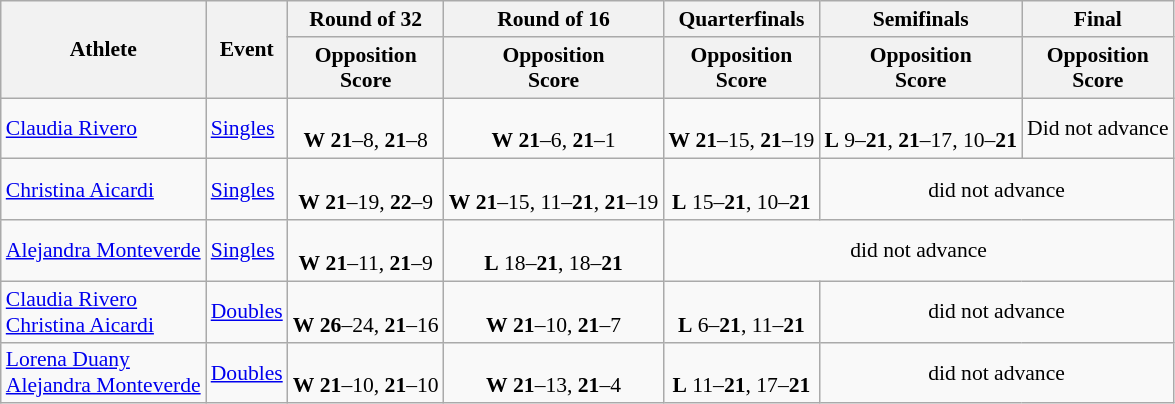<table class="wikitable" border="1" style="font-size:90%">
<tr>
<th rowspan=2>Athlete</th>
<th rowspan=2>Event</th>
<th>Round of 32</th>
<th>Round of 16</th>
<th>Quarterfinals</th>
<th>Semifinals</th>
<th>Final</th>
</tr>
<tr>
<th>Opposition<br>Score</th>
<th>Opposition<br>Score</th>
<th>Opposition<br>Score</th>
<th>Opposition<br>Score</th>
<th>Opposition<br>Score</th>
</tr>
<tr>
<td><a href='#'>Claudia Rivero</a></td>
<td><a href='#'>Singles</a></td>
<td align=center><br><strong>W</strong> <strong>21</strong>–8, <strong>21</strong>–8</td>
<td align=center><br><strong>W</strong> <strong>21</strong>–6, <strong>21</strong>–1</td>
<td align=center><br><strong>W</strong> <strong>21</strong>–15, <strong>21</strong>–19</td>
<td align=center><br><strong>L</strong> 9–<strong>21</strong>, <strong>21</strong>–17, 10–<strong>21</strong><br></td>
<td align=center>Did not advance</td>
</tr>
<tr>
<td><a href='#'>Christina Aicardi</a></td>
<td><a href='#'>Singles</a></td>
<td align=center><br><strong>W</strong> <strong>21</strong>–19, <strong>22</strong>–9</td>
<td align=center><br><strong>W</strong> <strong>21</strong>–15, 11–<strong>21</strong>, <strong>21</strong>–19</td>
<td align=center><br><strong>L</strong> 15–<strong>21</strong>, 10–<strong>21</strong></td>
<td align=center colspan=3>did not advance</td>
</tr>
<tr>
<td><a href='#'>Alejandra Monteverde</a></td>
<td><a href='#'>Singles</a></td>
<td align=center><br><strong>W</strong> <strong>21</strong>–11, <strong>21</strong>–9</td>
<td align=center><br><strong>L</strong> 18–<strong>21</strong>, 18–<strong>21</strong></td>
<td align=center colspan=5>did not advance</td>
</tr>
<tr>
<td><a href='#'>Claudia Rivero</a><br><a href='#'>Christina Aicardi</a></td>
<td><a href='#'>Doubles</a></td>
<td align=center><br><strong>W</strong> <strong>26</strong>–24, <strong>21</strong>–16</td>
<td align=center><br><strong>W</strong> <strong>21</strong>–10, <strong>21</strong>–7</td>
<td align=center><br><strong>L</strong> 6–<strong>21</strong>, 11–<strong>21</strong></td>
<td align=center colspan=4>did not advance</td>
</tr>
<tr>
<td><a href='#'>Lorena Duany</a><br><a href='#'>Alejandra Monteverde</a></td>
<td><a href='#'>Doubles</a></td>
<td align=center><br><strong>W</strong> <strong>21</strong>–10, <strong>21</strong>–10</td>
<td align=center><br><strong>W</strong> <strong>21</strong>–13, <strong>21</strong>–4</td>
<td align=center><br><strong>L</strong> 11–<strong>21</strong>, 17–<strong>21</strong></td>
<td align=center colspan=4>did not advance</td>
</tr>
</table>
